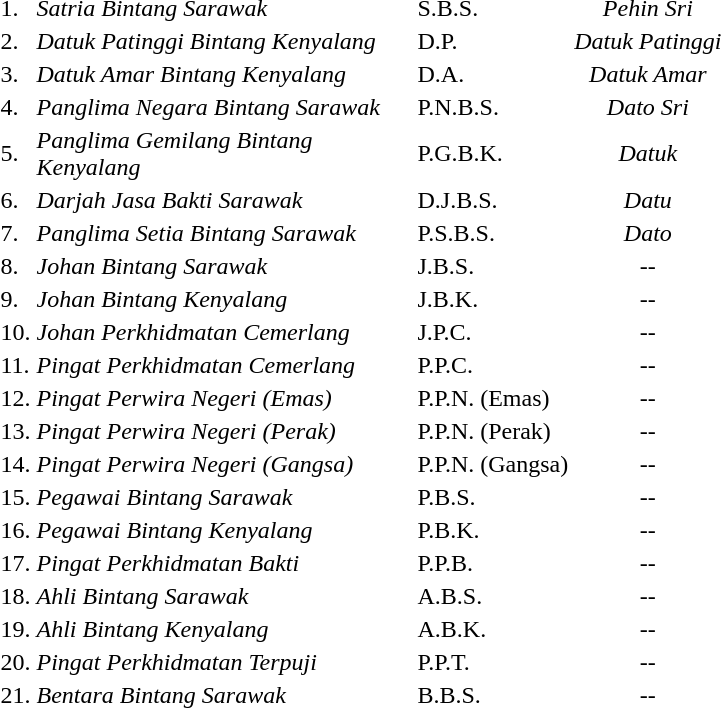<table>
<tr>
<td>1.</td>
<td width=250px><em>Satria Bintang Sarawak</em></td>
<td>S.B.S.</td>
<td align=center><em>Pehin Sri</em></td>
</tr>
<tr>
<td>2.</td>
<td><em>Datuk Patinggi Bintang Kenyalang</em></td>
<td>D.P.</td>
<td align=center><em>Datuk Patinggi</em></td>
</tr>
<tr>
<td>3.</td>
<td><em>Datuk Amar Bintang Kenyalang</em></td>
<td>D.A.</td>
<td align=center><em>Datuk Amar</em></td>
</tr>
<tr>
<td>4.</td>
<td><em>Panglima Negara Bintang Sarawak</em></td>
<td>P.N.B.S.</td>
<td align=center><em>Dato Sri</em></td>
</tr>
<tr>
<td>5.</td>
<td><em>Panglima Gemilang Bintang Kenyalang</em></td>
<td>P.G.B.K.</td>
<td align=center><em>Datuk</em></td>
</tr>
<tr>
<td>6.</td>
<td><em>Darjah Jasa Bakti Sarawak</em></td>
<td>D.J.B.S.</td>
<td align=center><em>Datu</em></td>
</tr>
<tr>
<td>7.</td>
<td><em>Panglima Setia Bintang Sarawak</em></td>
<td>P.S.B.S.</td>
<td align=center><em>Dato</em></td>
</tr>
<tr>
<td>8.</td>
<td><em>Johan Bintang Sarawak</em></td>
<td>J.B.S.</td>
<td align=center>--</td>
</tr>
<tr>
<td>9.</td>
<td><em>Johan Bintang Kenyalang</em></td>
<td>J.B.K.</td>
<td align=center>--</td>
</tr>
<tr>
<td>10.</td>
<td><em>Johan Perkhidmatan Cemerlang</em></td>
<td>J.P.C.</td>
<td align=center>--</td>
</tr>
<tr>
<td>11.</td>
<td><em>Pingat Perkhidmatan Cemerlang</em></td>
<td>P.P.C.</td>
<td align=center>--</td>
</tr>
<tr>
<td>12.</td>
<td><em>Pingat Perwira Negeri (Emas)</em></td>
<td>P.P.N. (Emas)</td>
<td align=center>--</td>
</tr>
<tr>
<td>13.</td>
<td><em>Pingat Perwira Negeri (Perak)</em></td>
<td>P.P.N. (Perak)</td>
<td align=center>--</td>
</tr>
<tr>
<td>14.</td>
<td><em>Pingat Perwira Negeri (Gangsa)</em></td>
<td>P.P.N. (Gangsa)</td>
<td align=center>--</td>
</tr>
<tr>
<td>15.</td>
<td><em>Pegawai Bintang Sarawak</em></td>
<td>P.B.S.</td>
<td align=center>--</td>
</tr>
<tr>
<td>16.</td>
<td><em>Pegawai Bintang Kenyalang</em></td>
<td>P.B.K.</td>
<td align=center>--</td>
</tr>
<tr>
<td>17.</td>
<td><em>Pingat Perkhidmatan Bakti</em></td>
<td>P.P.B.</td>
<td align=center>--</td>
</tr>
<tr>
<td>18.</td>
<td><em>Ahli Bintang Sarawak</em></td>
<td>A.B.S.</td>
<td align=center>--</td>
</tr>
<tr>
<td>19.</td>
<td><em>Ahli Bintang Kenyalang</em></td>
<td>A.B.K.</td>
<td align=center>--</td>
</tr>
<tr>
<td>20.</td>
<td><em>Pingat Perkhidmatan Terpuji</em></td>
<td>P.P.T.</td>
<td align=center>--</td>
</tr>
<tr>
<td>21.</td>
<td><em>Bentara Bintang Sarawak</em></td>
<td>B.B.S.</td>
<td align=center>--</td>
</tr>
</table>
